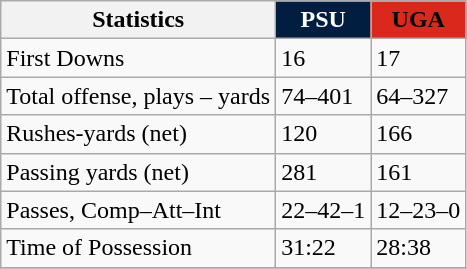<table class="wikitable">
<tr>
<th>Statistics</th>
<th style="background:#011e41; color:#ffffff">PSU</th>
<th style="background:#da291c; color:#000000">UGA</th>
</tr>
<tr>
<td>First Downs</td>
<td>16</td>
<td>17</td>
</tr>
<tr>
<td>Total offense, plays – yards</td>
<td>74–401</td>
<td>64–327</td>
</tr>
<tr>
<td>Rushes-yards (net)</td>
<td>120</td>
<td>166</td>
</tr>
<tr>
<td>Passing yards (net)</td>
<td>281</td>
<td>161</td>
</tr>
<tr>
<td>Passes, Comp–Att–Int</td>
<td>22–42–1</td>
<td>12–23–0</td>
</tr>
<tr>
<td>Time of Possession</td>
<td>31:22</td>
<td>28:38</td>
</tr>
<tr>
</tr>
</table>
